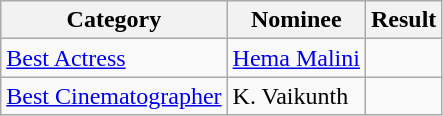<table class="wikitable">
<tr>
<th>Category</th>
<th>Nominee</th>
<th>Result</th>
</tr>
<tr>
<td><a href='#'>Best Actress</a></td>
<td><a href='#'>Hema Malini</a></td>
<td></td>
</tr>
<tr>
<td><a href='#'>Best Cinematographer</a></td>
<td>K. Vaikunth</td>
<td></td>
</tr>
</table>
